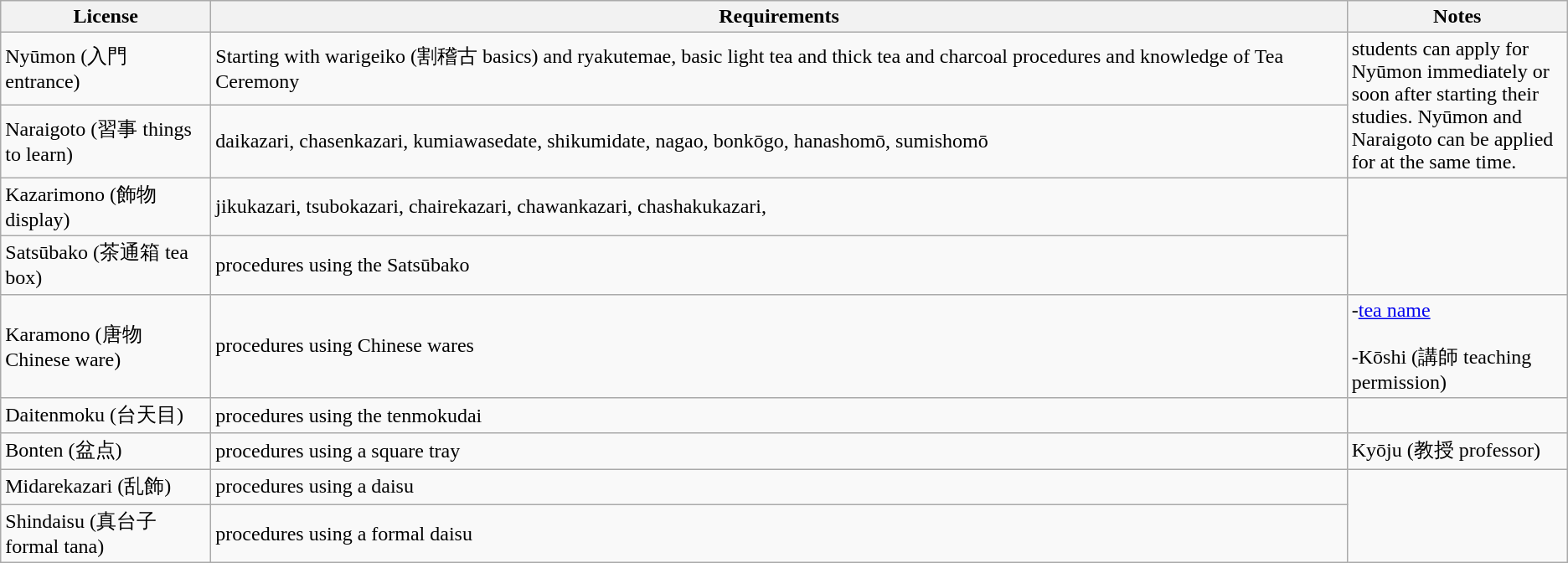<table class="wikitable">
<tr>
<th style="width: 10em">License</th>
<th>Requirements</th>
<th style="width: 10.5em">Notes</th>
</tr>
<tr>
<td>Nyūmon (入門 entrance)</td>
<td>Starting with warigeiko (割稽古 basics) and ryakutemae, basic light tea and thick tea and charcoal procedures and knowledge of Tea Ceremony</td>
<td rowspan="2">students can apply for Nyūmon immediately or soon after starting their studies.  Nyūmon and Naraigoto can be applied for at the same time.</td>
</tr>
<tr>
<td>Naraigoto (習事 things to learn)</td>
<td>daikazari, chasenkazari, kumiawasedate, shikumidate, nagao, bonkōgo, hanashomō, sumishomō</td>
</tr>
<tr>
<td>Kazarimono (飾物 display)</td>
<td>jikukazari, tsubokazari, chairekazari, chawankazari, chashakukazari,</td>
</tr>
<tr>
<td>Satsūbako (茶通箱 tea box)</td>
<td>procedures using the Satsūbako</td>
</tr>
<tr>
<td>Karamono (唐物 Chinese ware)</td>
<td>procedures using Chinese wares</td>
<td>-<a href='#'>tea name</a> <br><br>-Kōshi (講師 teaching permission)</td>
</tr>
<tr>
<td>Daitenmoku (台天目)</td>
<td>procedures using the tenmokudai</td>
</tr>
<tr>
<td>Bonten (盆点)</td>
<td>procedures using a square tray</td>
<td>Kyōju (教授 professor)</td>
</tr>
<tr>
<td>Midarekazari (乱飾)</td>
<td>procedures using a daisu</td>
</tr>
<tr>
<td>Shindaisu (真台子 formal tana)</td>
<td>procedures using a formal daisu</td>
</tr>
</table>
